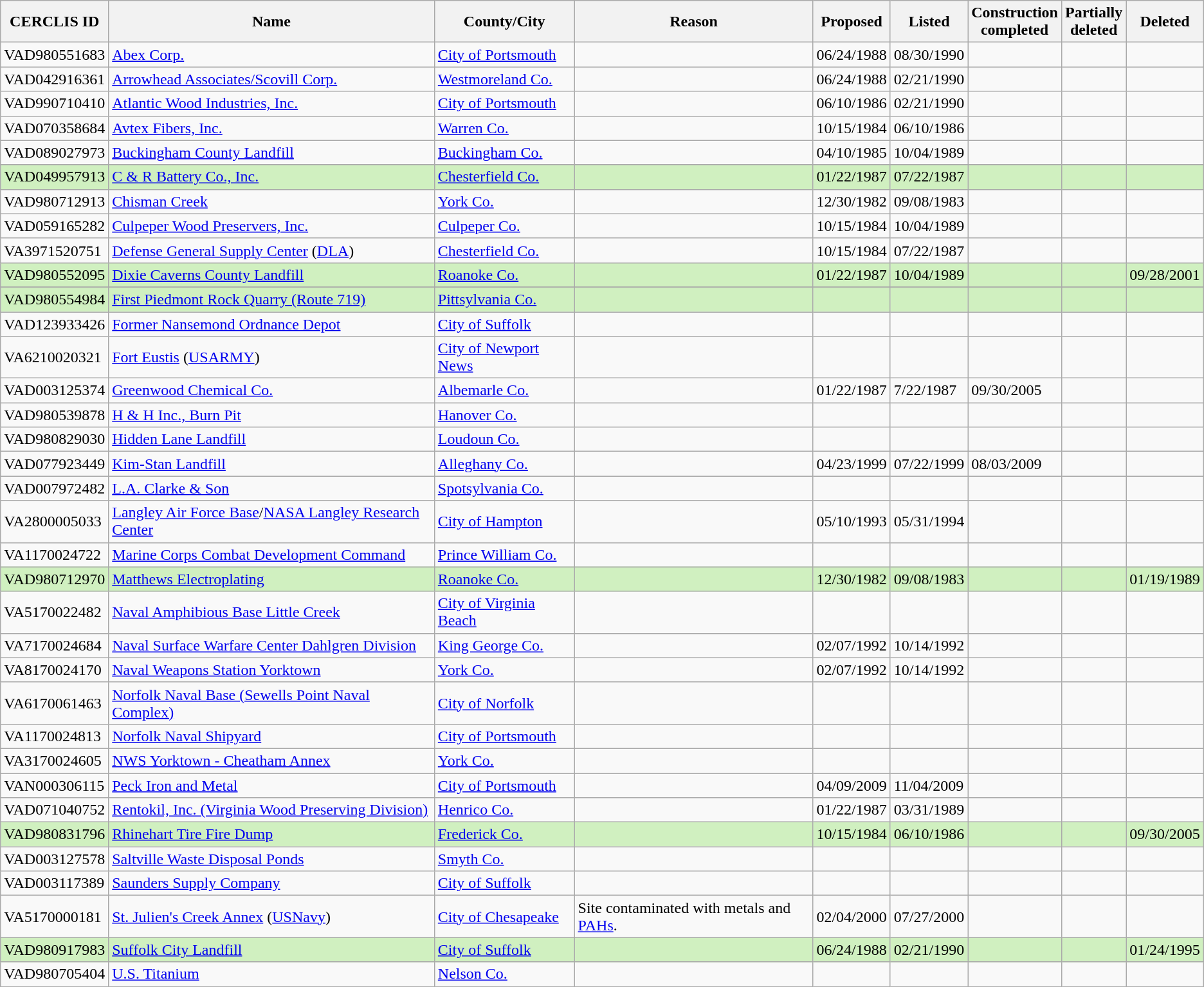<table class="wikitable sortable">
<tr>
<th>CERCLIS ID</th>
<th>Name</th>
<th>County/City</th>
<th>Reason</th>
<th>Proposed</th>
<th>Listed</th>
<th>Construction<br>completed</th>
<th>Partially<br>deleted</th>
<th>Deleted</th>
</tr>
<tr>
<td>VAD980551683</td>
<td><a href='#'>Abex Corp.</a></td>
<td><a href='#'>City of Portsmouth</a></td>
<td></td>
<td>06/24/1988</td>
<td>08/30/1990</td>
<td></td>
<td></td>
<td></td>
</tr>
<tr>
<td>VAD042916361</td>
<td><a href='#'>Arrowhead Associates/Scovill Corp.</a></td>
<td><a href='#'>Westmoreland Co.</a></td>
<td></td>
<td>06/24/1988</td>
<td>02/21/1990</td>
<td></td>
<td></td>
<td></td>
</tr>
<tr>
<td>VAD990710410</td>
<td><a href='#'>Atlantic Wood Industries, Inc.</a></td>
<td><a href='#'>City of Portsmouth</a></td>
<td></td>
<td>06/10/1986</td>
<td>02/21/1990</td>
<td></td>
<td></td>
<td></td>
</tr>
<tr>
<td>VAD070358684</td>
<td><a href='#'>Avtex Fibers, Inc.</a></td>
<td><a href='#'>Warren Co.</a></td>
<td></td>
<td>10/15/1984</td>
<td>06/10/1986</td>
<td></td>
<td></td>
<td></td>
</tr>
<tr>
<td>VAD089027973</td>
<td><a href='#'>Buckingham County Landfill</a></td>
<td><a href='#'>Buckingham Co.</a></td>
<td></td>
<td>04/10/1985</td>
<td>10/04/1989</td>
<td></td>
<td></td>
<td></td>
</tr>
<tr>
</tr>
<tr style="background:#d0f0c0">
<td>VAD049957913</td>
<td><a href='#'>C & R Battery Co., Inc.</a></td>
<td><a href='#'>Chesterfield Co.</a></td>
<td></td>
<td>01/22/1987</td>
<td>07/22/1987</td>
<td></td>
<td></td>
<td></td>
</tr>
<tr>
<td>VAD980712913</td>
<td><a href='#'>Chisman Creek</a></td>
<td><a href='#'>York Co.</a></td>
<td></td>
<td>12/30/1982</td>
<td>09/08/1983</td>
<td></td>
<td></td>
<td></td>
</tr>
<tr>
<td>VAD059165282</td>
<td><a href='#'>Culpeper Wood Preservers, Inc.</a></td>
<td><a href='#'>Culpeper Co.</a></td>
<td></td>
<td>10/15/1984</td>
<td>10/04/1989</td>
<td></td>
<td></td>
<td></td>
</tr>
<tr>
<td>VA3971520751</td>
<td><a href='#'>Defense General Supply Center</a> (<a href='#'>DLA</a>)</td>
<td><a href='#'>Chesterfield Co.</a></td>
<td></td>
<td>10/15/1984</td>
<td>07/22/1987</td>
<td></td>
<td></td>
<td></td>
</tr>
<tr style="background:#d0f0c0">
<td>VAD980552095</td>
<td><a href='#'>Dixie Caverns County Landfill</a></td>
<td><a href='#'>Roanoke Co.</a></td>
<td></td>
<td>01/22/1987</td>
<td>10/04/1989</td>
<td></td>
<td></td>
<td>09/28/2001</td>
</tr>
<tr>
</tr>
<tr style="background:#d0f0c0">
<td>VAD980554984</td>
<td><a href='#'>First Piedmont Rock Quarry (Route 719)</a></td>
<td><a href='#'>Pittsylvania Co.</a></td>
<td></td>
<td></td>
<td></td>
<td></td>
<td></td>
<td></td>
</tr>
<tr>
<td>VAD123933426</td>
<td><a href='#'>Former Nansemond Ordnance Depot</a></td>
<td><a href='#'>City of Suffolk</a></td>
<td></td>
<td></td>
<td></td>
<td></td>
<td></td>
<td></td>
</tr>
<tr>
<td>VA6210020321</td>
<td><a href='#'>Fort Eustis</a> (<a href='#'>USARMY</a>)</td>
<td><a href='#'>City of Newport News</a></td>
<td></td>
<td></td>
<td></td>
<td></td>
<td></td>
<td></td>
</tr>
<tr>
<td>VAD003125374</td>
<td><a href='#'>Greenwood Chemical Co.</a></td>
<td><a href='#'>Albemarle Co.</a></td>
<td></td>
<td>01/22/1987</td>
<td>7/22/1987</td>
<td>09/30/2005</td>
<td></td>
<td></td>
</tr>
<tr>
<td>VAD980539878</td>
<td><a href='#'>H & H Inc., Burn Pit</a></td>
<td><a href='#'>Hanover Co.</a></td>
<td></td>
<td></td>
<td></td>
<td></td>
<td></td>
<td></td>
</tr>
<tr>
<td>VAD980829030</td>
<td><a href='#'>Hidden Lane Landfill</a></td>
<td><a href='#'>Loudoun Co.</a></td>
<td></td>
<td></td>
<td></td>
<td></td>
<td></td>
<td></td>
</tr>
<tr>
<td>VAD077923449</td>
<td><a href='#'>Kim-Stan Landfill</a></td>
<td><a href='#'>Alleghany Co.</a></td>
<td></td>
<td>04/23/1999</td>
<td>07/22/1999</td>
<td>08/03/2009</td>
<td></td>
<td></td>
</tr>
<tr>
<td>VAD007972482</td>
<td><a href='#'>L.A. Clarke & Son</a></td>
<td><a href='#'>Spotsylvania Co.</a></td>
<td></td>
<td></td>
<td></td>
<td></td>
<td></td>
<td></td>
</tr>
<tr>
<td>VA2800005033</td>
<td><a href='#'>Langley Air Force Base</a>/<a href='#'>NASA Langley Research Center</a></td>
<td><a href='#'>City of Hampton</a></td>
<td></td>
<td>05/10/1993</td>
<td>05/31/1994</td>
<td></td>
<td></td>
<td></td>
</tr>
<tr>
<td>VA1170024722</td>
<td><a href='#'>Marine Corps Combat Development Command</a></td>
<td><a href='#'>Prince William Co.</a></td>
<td></td>
<td></td>
<td></td>
<td></td>
<td></td>
<td></td>
</tr>
<tr style="background:#d0f0c0">
<td>VAD980712970</td>
<td><a href='#'>Matthews Electroplating</a></td>
<td><a href='#'>Roanoke Co.</a></td>
<td></td>
<td>12/30/1982</td>
<td>09/08/1983</td>
<td></td>
<td></td>
<td>01/19/1989</td>
</tr>
<tr>
<td>VA5170022482</td>
<td><a href='#'>Naval Amphibious Base Little Creek</a></td>
<td><a href='#'>City of Virginia Beach</a></td>
<td></td>
<td></td>
<td></td>
<td></td>
<td></td>
<td></td>
</tr>
<tr>
<td>VA7170024684</td>
<td><a href='#'>Naval Surface Warfare Center Dahlgren Division</a></td>
<td><a href='#'>King George Co.</a></td>
<td></td>
<td>02/07/1992</td>
<td>10/14/1992</td>
<td></td>
<td></td>
<td></td>
</tr>
<tr>
<td>VA8170024170</td>
<td><a href='#'>Naval Weapons Station Yorktown</a></td>
<td><a href='#'>York Co.</a></td>
<td></td>
<td>02/07/1992</td>
<td>10/14/1992</td>
<td></td>
<td></td>
<td></td>
</tr>
<tr>
<td>VA6170061463</td>
<td><a href='#'>Norfolk Naval Base (Sewells Point Naval Complex)</a></td>
<td><a href='#'>City of Norfolk</a></td>
<td></td>
<td></td>
<td></td>
<td></td>
<td></td>
<td></td>
</tr>
<tr>
<td>VA1170024813</td>
<td><a href='#'>Norfolk Naval Shipyard</a></td>
<td><a href='#'>City of Portsmouth</a></td>
<td></td>
<td></td>
<td></td>
<td></td>
<td></td>
<td></td>
</tr>
<tr>
<td>VA3170024605</td>
<td><a href='#'>NWS Yorktown - Cheatham Annex</a></td>
<td><a href='#'>York Co.</a></td>
<td></td>
<td></td>
<td></td>
<td></td>
<td></td>
<td></td>
</tr>
<tr>
<td>VAN000306115</td>
<td><a href='#'>Peck Iron and Metal</a></td>
<td><a href='#'>City of Portsmouth</a></td>
<td></td>
<td>04/09/2009</td>
<td>11/04/2009</td>
<td></td>
<td></td>
<td></td>
</tr>
<tr>
<td>VAD071040752</td>
<td><a href='#'>Rentokil, Inc. (Virginia Wood Preserving Division)</a></td>
<td><a href='#'>Henrico Co.</a></td>
<td></td>
<td>01/22/1987</td>
<td>03/31/1989</td>
<td></td>
<td></td>
<td></td>
</tr>
<tr style="background:#d0f0c0">
<td>VAD980831796</td>
<td><a href='#'>Rhinehart Tire Fire Dump</a></td>
<td><a href='#'>Frederick Co.</a></td>
<td></td>
<td>10/15/1984</td>
<td>06/10/1986</td>
<td></td>
<td></td>
<td>09/30/2005</td>
</tr>
<tr>
<td>VAD003127578</td>
<td><a href='#'>Saltville Waste Disposal Ponds</a></td>
<td><a href='#'>Smyth Co.</a></td>
<td></td>
<td></td>
<td></td>
<td></td>
<td></td>
<td></td>
</tr>
<tr>
<td>VAD003117389</td>
<td><a href='#'>Saunders Supply Company</a></td>
<td><a href='#'>City of Suffolk</a></td>
<td></td>
<td></td>
<td></td>
<td></td>
<td></td>
<td></td>
</tr>
<tr>
<td>VA5170000181</td>
<td><a href='#'>St. Julien's Creek Annex</a> (<a href='#'>USNavy</a>)</td>
<td><a href='#'>City of Chesapeake</a></td>
<td>Site contaminated with metals and <a href='#'>PAHs</a>.</td>
<td>02/04/2000</td>
<td>07/27/2000</td>
<td></td>
<td></td>
<td></td>
</tr>
<tr style="background:#d0f0c0">
<td>VAD980917983</td>
<td><a href='#'>Suffolk City Landfill</a></td>
<td><a href='#'>City of Suffolk</a></td>
<td></td>
<td>06/24/1988</td>
<td>02/21/1990</td>
<td></td>
<td></td>
<td>01/24/1995</td>
</tr>
<tr>
<td>VAD980705404</td>
<td><a href='#'>U.S. Titanium</a></td>
<td><a href='#'>Nelson Co.</a></td>
<td></td>
<td></td>
<td></td>
<td></td>
<td></td>
<td></td>
</tr>
</table>
